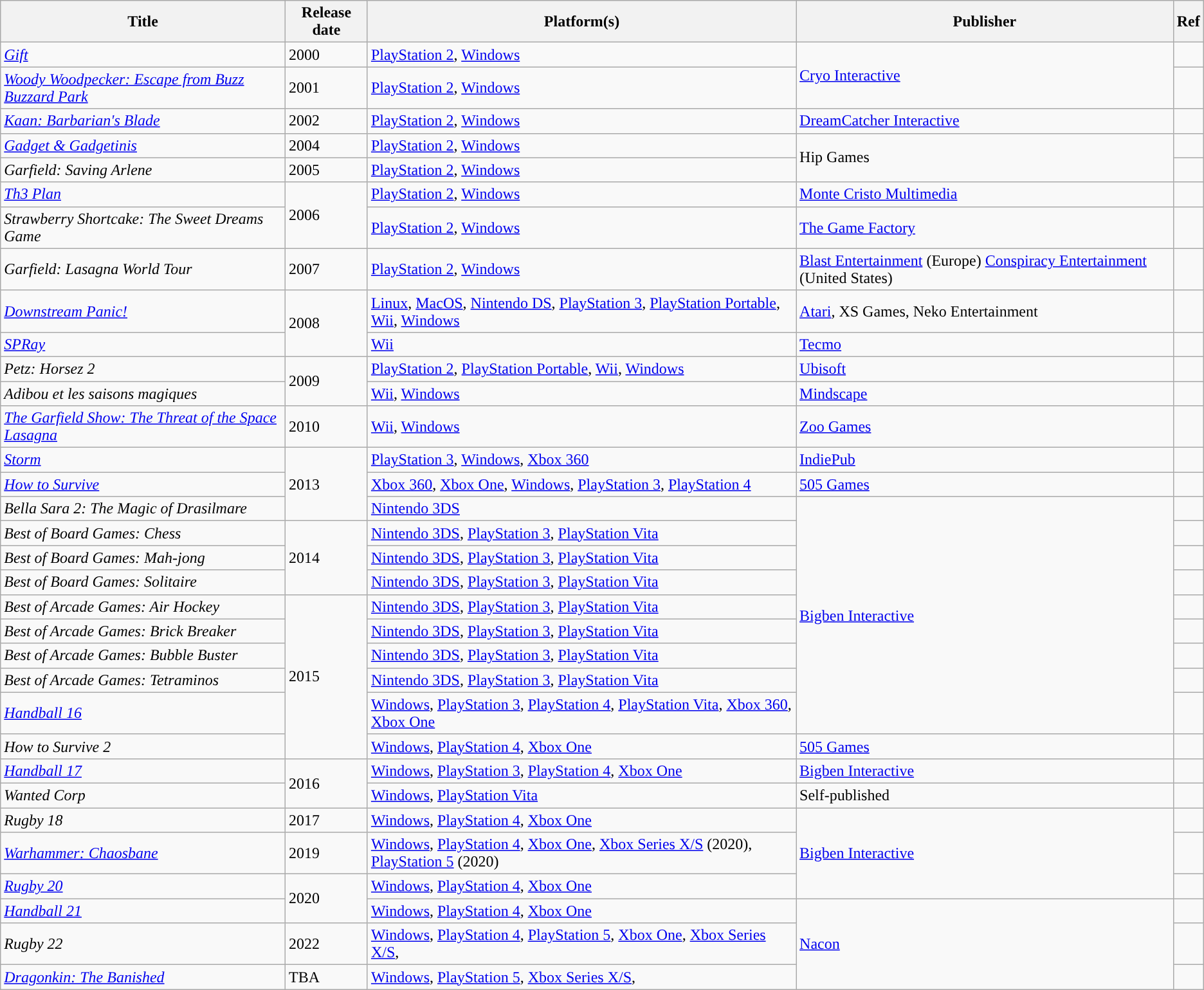<table class="wikitable sortable">
<tr>
<th>Title</th>
<th>Release date</th>
<th>Platform(s)</th>
<th>Publisher</th>
<th>Ref</th>
</tr>
<tr>
<td><a href='#'><em>Gift</em></a></td>
<td>2000</td>
<td><a href='#'>PlayStation 2</a>, <a href='#'>Windows</a></td>
<td rowspan="2"><a href='#'>Cryo Interactive</a></td>
<td></td>
</tr>
<tr>
<td><em><a href='#'>Woody Woodpecker: Escape from Buzz Buzzard Park</a></em></td>
<td>2001</td>
<td><a href='#'>PlayStation 2</a>, <a href='#'>Windows</a></td>
<td></td>
</tr>
<tr>
<td><em><a href='#'>Kaan: Barbarian's Blade</a></em></td>
<td>2002</td>
<td><a href='#'>PlayStation 2</a>, <a href='#'>Windows</a></td>
<td><a href='#'>DreamCatcher Interactive</a></td>
<td></td>
</tr>
<tr>
<td><a href='#'><em>Gadget & Gadgetinis</em></a></td>
<td>2004</td>
<td><a href='#'>PlayStation 2</a>, <a href='#'>Windows</a></td>
<td rowspan="2">Hip Games</td>
<td></td>
</tr>
<tr>
<td><em>Garfield: Saving Arlene</em></td>
<td>2005</td>
<td><a href='#'>PlayStation 2</a>, <a href='#'>Windows</a></td>
</tr>
<tr>
<td><a href='#'><em>Th3 Plan</em></a></td>
<td rowspan="2">2006</td>
<td><a href='#'>PlayStation 2</a>, <a href='#'>Windows</a></td>
<td><a href='#'>Monte Cristo Multimedia</a></td>
<td></td>
</tr>
<tr>
<td><em>Strawberry Shortcake: The Sweet Dreams Game</em></td>
<td><a href='#'>PlayStation 2</a>, <a href='#'>Windows</a></td>
<td><a href='#'>The Game Factory</a></td>
<td></td>
</tr>
<tr>
<td><em>Garfield: Lasagna World Tour</em></td>
<td>2007</td>
<td><a href='#'>PlayStation 2</a>, <a href='#'>Windows</a></td>
<td><a href='#'>Blast Entertainment</a> (Europe) <a href='#'>Conspiracy Entertainment</a> (United States)</td>
<td></td>
</tr>
<tr>
<td><em><a href='#'>Downstream Panic!</a></em></td>
<td rowspan="2">2008</td>
<td><a href='#'>Linux</a>, <a href='#'>MacOS</a>, <a href='#'>Nintendo DS</a>, <a href='#'>PlayStation 3</a>, <a href='#'>PlayStation Portable</a>, <a href='#'>Wii</a>, <a href='#'>Windows</a></td>
<td><a href='#'>Atari</a>, XS Games, Neko Entertainment</td>
<td></td>
</tr>
<tr>
<td><a href='#'><em>SPRay</em></a></td>
<td><a href='#'>Wii</a></td>
<td><a href='#'>Tecmo</a></td>
<td></td>
</tr>
<tr>
<td><em>Petz: Horsez 2</em></td>
<td rowspan="2">2009</td>
<td><a href='#'>PlayStation 2</a>, <a href='#'>PlayStation Portable</a>, <a href='#'>Wii</a>, <a href='#'>Windows</a></td>
<td><a href='#'>Ubisoft</a></td>
<td></td>
</tr>
<tr>
<td><em>Adibou et les saisons magiques</em></td>
<td><a href='#'>Wii</a>, <a href='#'>Windows</a></td>
<td><a href='#'>Mindscape</a></td>
<td></td>
</tr>
<tr>
<td><a href='#'><em>The Garfield Show: The Threat of the Space Lasagna</em></a></td>
<td>2010</td>
<td><a href='#'>Wii</a>, <a href='#'>Windows</a></td>
<td><a href='#'>Zoo Games</a></td>
<td></td>
</tr>
<tr>
<td><em><a href='#'>Storm</a></em></td>
<td rowspan="3">2013</td>
<td><a href='#'>PlayStation 3</a>, <a href='#'>Windows</a>, <a href='#'>Xbox 360</a></td>
<td><a href='#'>IndiePub</a></td>
<td></td>
</tr>
<tr>
<td><em><a href='#'>How to Survive</a></em></td>
<td><a href='#'>Xbox 360</a>, <a href='#'>Xbox One</a>, <a href='#'>Windows</a>, <a href='#'>PlayStation 3</a>, <a href='#'>PlayStation 4</a></td>
<td><a href='#'>505 Games</a></td>
<td></td>
</tr>
<tr>
<td><em>Bella Sara 2: The Magic of Drasilmare</em></td>
<td><a href='#'>Nintendo 3DS</a></td>
<td rowspan="9"><a href='#'>Bigben Interactive</a></td>
<td></td>
</tr>
<tr>
<td><em>Best of Board Games: Chess</em></td>
<td rowspan="3">2014</td>
<td><a href='#'>Nintendo 3DS</a>, <a href='#'>PlayStation 3</a>, <a href='#'>PlayStation Vita</a></td>
<td></td>
</tr>
<tr>
<td><em>Best of Board Games: Mah-jong</em></td>
<td><a href='#'>Nintendo 3DS</a>, <a href='#'>PlayStation 3</a>, <a href='#'>PlayStation Vita</a></td>
<td></td>
</tr>
<tr>
<td><em>Best of Board Games: Solitaire</em></td>
<td><a href='#'>Nintendo 3DS</a>, <a href='#'>PlayStation 3</a>, <a href='#'>PlayStation Vita</a></td>
<td></td>
</tr>
<tr>
<td><em>Best of Arcade Games: Air Hockey</em></td>
<td rowspan="6">2015</td>
<td><a href='#'>Nintendo 3DS</a>, <a href='#'>PlayStation 3</a>, <a href='#'>PlayStation Vita</a></td>
<td></td>
</tr>
<tr>
<td><em>Best of Arcade Games: Brick Breaker</em></td>
<td><a href='#'>Nintendo 3DS</a>, <a href='#'>PlayStation 3</a>, <a href='#'>PlayStation Vita</a></td>
<td></td>
</tr>
<tr>
<td><em>Best of Arcade Games: Bubble Buster</em></td>
<td><a href='#'>Nintendo 3DS</a>, <a href='#'>PlayStation 3</a>, <a href='#'>PlayStation Vita</a></td>
<td></td>
</tr>
<tr>
<td><em>Best of Arcade Games: Tetraminos</em></td>
<td><a href='#'>Nintendo 3DS</a>, <a href='#'>PlayStation 3</a>, <a href='#'>PlayStation Vita</a></td>
<td></td>
</tr>
<tr>
<td><em><a href='#'>Handball 16</a></em></td>
<td><a href='#'>Windows</a>, <a href='#'>PlayStation 3</a>, <a href='#'>PlayStation 4</a>, <a href='#'>PlayStation Vita</a>, <a href='#'>Xbox 360</a>, <a href='#'>Xbox One</a></td>
<td></td>
</tr>
<tr>
<td><em>How to Survive 2</em></td>
<td><a href='#'>Windows</a>, <a href='#'>PlayStation 4</a>, <a href='#'>Xbox One</a></td>
<td><a href='#'>505 Games</a></td>
<td></td>
</tr>
<tr>
<td><em><a href='#'>Handball 17</a></em></td>
<td rowspan="2">2016</td>
<td><a href='#'>Windows</a>, <a href='#'>PlayStation 3</a>, <a href='#'>PlayStation 4</a>, <a href='#'>Xbox One</a></td>
<td><a href='#'>Bigben Interactive</a></td>
<td></td>
</tr>
<tr>
<td><em>Wanted Corp</em></td>
<td><a href='#'>Windows</a>, <a href='#'>PlayStation Vita</a></td>
<td>Self-published</td>
<td></td>
</tr>
<tr>
<td><em>Rugby 18</em></td>
<td>2017</td>
<td><a href='#'>Windows</a>, <a href='#'>PlayStation 4</a>, <a href='#'>Xbox One</a></td>
<td rowspan="3"><a href='#'>Bigben Interactive</a></td>
<td></td>
</tr>
<tr>
<td><em><a href='#'>Warhammer: Chaosbane</a></em></td>
<td>2019</td>
<td><a href='#'>Windows</a>, <a href='#'>PlayStation 4</a>, <a href='#'>Xbox One</a>, <a href='#'>Xbox Series X/S</a> (2020), <a href='#'>PlayStation 5</a> (2020)</td>
<td></td>
</tr>
<tr>
<td><em><a href='#'>Rugby 20</a></em></td>
<td rowspan="2">2020</td>
<td><a href='#'>Windows</a>, <a href='#'>PlayStation 4</a>, <a href='#'>Xbox One</a></td>
<td></td>
</tr>
<tr>
<td><em><a href='#'>Handball 21</a></em></td>
<td><a href='#'>Windows</a>, <a href='#'>PlayStation 4</a>, <a href='#'>Xbox One</a></td>
<td rowspan="3'"><a href='#'>Nacon</a></td>
<td></td>
</tr>
<tr>
<td><em>Rugby 22</em></td>
<td>2022</td>
<td><a href='#'>Windows</a>, <a href='#'>PlayStation 4</a>, <a href='#'>PlayStation 5</a>, <a href='#'>Xbox One</a>, <a href='#'>Xbox Series X/S</a>,</td>
<td></td>
</tr>
<tr>
<td><em><a href='#'>Dragonkin: The Banished</a></em></td>
<td>TBA</td>
<td><a href='#'>Windows</a>, <a href='#'>PlayStation 5</a>, <a href='#'>Xbox Series X/S</a>,</td>
<td align="center"></td>
</tr>
</table>
